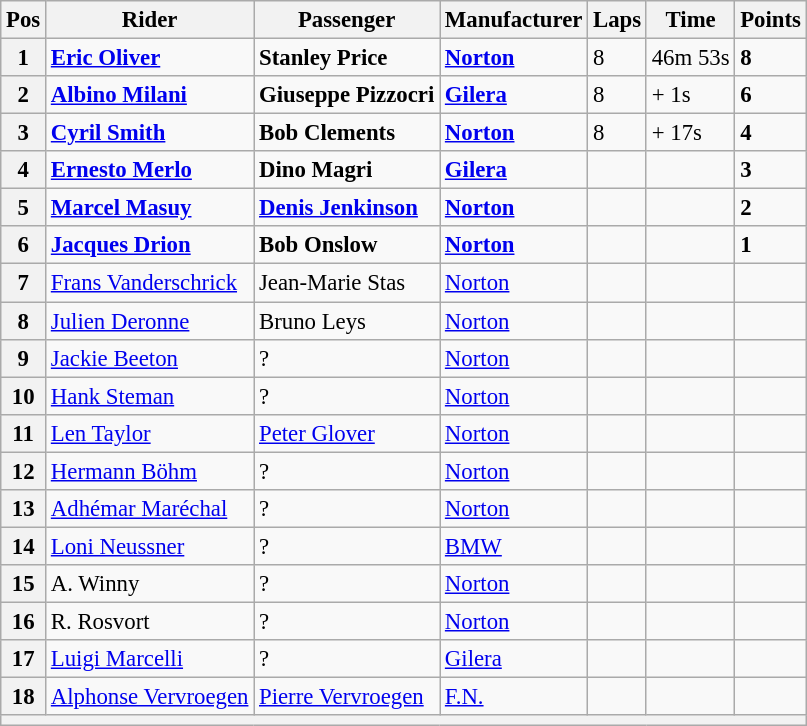<table class="wikitable" style="font-size: 95%;">
<tr>
<th>Pos</th>
<th>Rider</th>
<th>Passenger</th>
<th>Manufacturer</th>
<th>Laps</th>
<th>Time</th>
<th>Points</th>
</tr>
<tr>
<th>1</th>
<td> <strong><a href='#'>Eric Oliver</a></strong></td>
<td> <strong>Stanley Price</strong></td>
<td><strong><a href='#'>Norton</a></strong></td>
<td>8</td>
<td>46m 53s</td>
<td><strong>8</strong></td>
</tr>
<tr>
<th>2</th>
<td> <strong><a href='#'>Albino Milani</a></strong></td>
<td> <strong>Giuseppe Pizzocri</strong></td>
<td><strong><a href='#'>Gilera</a></strong></td>
<td>8</td>
<td>+ 1s</td>
<td><strong>6</strong></td>
</tr>
<tr>
<th>3</th>
<td> <strong><a href='#'>Cyril Smith</a></strong></td>
<td> <strong>Bob Clements</strong></td>
<td><strong><a href='#'>Norton</a></strong></td>
<td>8</td>
<td>+ 17s</td>
<td><strong>4</strong></td>
</tr>
<tr>
<th>4</th>
<td> <strong><a href='#'>Ernesto Merlo</a></strong></td>
<td> <strong>Dino Magri</strong></td>
<td><strong><a href='#'>Gilera</a></strong></td>
<td></td>
<td></td>
<td><strong>3</strong></td>
</tr>
<tr>
<th>5</th>
<td> <strong><a href='#'>Marcel Masuy</a></strong></td>
<td> <strong><a href='#'>Denis Jenkinson</a></strong></td>
<td><strong><a href='#'>Norton</a></strong></td>
<td></td>
<td></td>
<td><strong>2</strong></td>
</tr>
<tr>
<th>6</th>
<td> <strong><a href='#'>Jacques Drion</a></strong></td>
<td> <strong>Bob Onslow</strong></td>
<td><strong><a href='#'>Norton</a></strong></td>
<td></td>
<td></td>
<td><strong>1</strong></td>
</tr>
<tr>
<th>7</th>
<td> <a href='#'>Frans Vanderschrick</a></td>
<td> Jean-Marie Stas</td>
<td><a href='#'>Norton</a></td>
<td></td>
<td></td>
<td></td>
</tr>
<tr>
<th>8</th>
<td> <a href='#'>Julien Deronne</a></td>
<td> Bruno Leys</td>
<td><a href='#'>Norton</a></td>
<td></td>
<td></td>
<td></td>
</tr>
<tr>
<th>9</th>
<td> <a href='#'>Jackie Beeton</a></td>
<td> ?</td>
<td><a href='#'>Norton</a></td>
<td></td>
<td></td>
<td></td>
</tr>
<tr>
<th>10</th>
<td> <a href='#'>Hank Steman</a></td>
<td> ?</td>
<td><a href='#'>Norton</a></td>
<td></td>
<td></td>
<td></td>
</tr>
<tr>
<th>11</th>
<td> <a href='#'>Len Taylor</a></td>
<td> <a href='#'>Peter Glover</a></td>
<td><a href='#'>Norton</a></td>
<td></td>
<td></td>
<td></td>
</tr>
<tr>
<th>12</th>
<td> <a href='#'>Hermann Böhm</a></td>
<td> ?</td>
<td><a href='#'>Norton</a></td>
<td></td>
<td></td>
<td></td>
</tr>
<tr>
<th>13</th>
<td> <a href='#'>Adhémar Maréchal</a></td>
<td> ?</td>
<td><a href='#'>Norton</a></td>
<td></td>
<td></td>
<td></td>
</tr>
<tr>
<th>14</th>
<td> <a href='#'>Loni Neussner</a></td>
<td> ?</td>
<td><a href='#'>BMW</a></td>
<td></td>
<td></td>
<td></td>
</tr>
<tr>
<th>15</th>
<td> A. Winny</td>
<td> ?</td>
<td><a href='#'>Norton</a></td>
<td></td>
<td></td>
<td></td>
</tr>
<tr>
<th>16</th>
<td> R. Rosvort</td>
<td> ?</td>
<td><a href='#'>Norton</a></td>
<td></td>
<td></td>
<td></td>
</tr>
<tr>
<th>17</th>
<td> <a href='#'>Luigi Marcelli</a></td>
<td> ?</td>
<td><a href='#'>Gilera</a></td>
<td></td>
<td></td>
<td></td>
</tr>
<tr>
<th>18</th>
<td> <a href='#'>Alphonse Vervroegen</a></td>
<td> <a href='#'>Pierre Vervroegen</a></td>
<td><a href='#'>F.N.</a></td>
<td></td>
<td></td>
<td></td>
</tr>
<tr>
<th colspan=7></th>
</tr>
</table>
